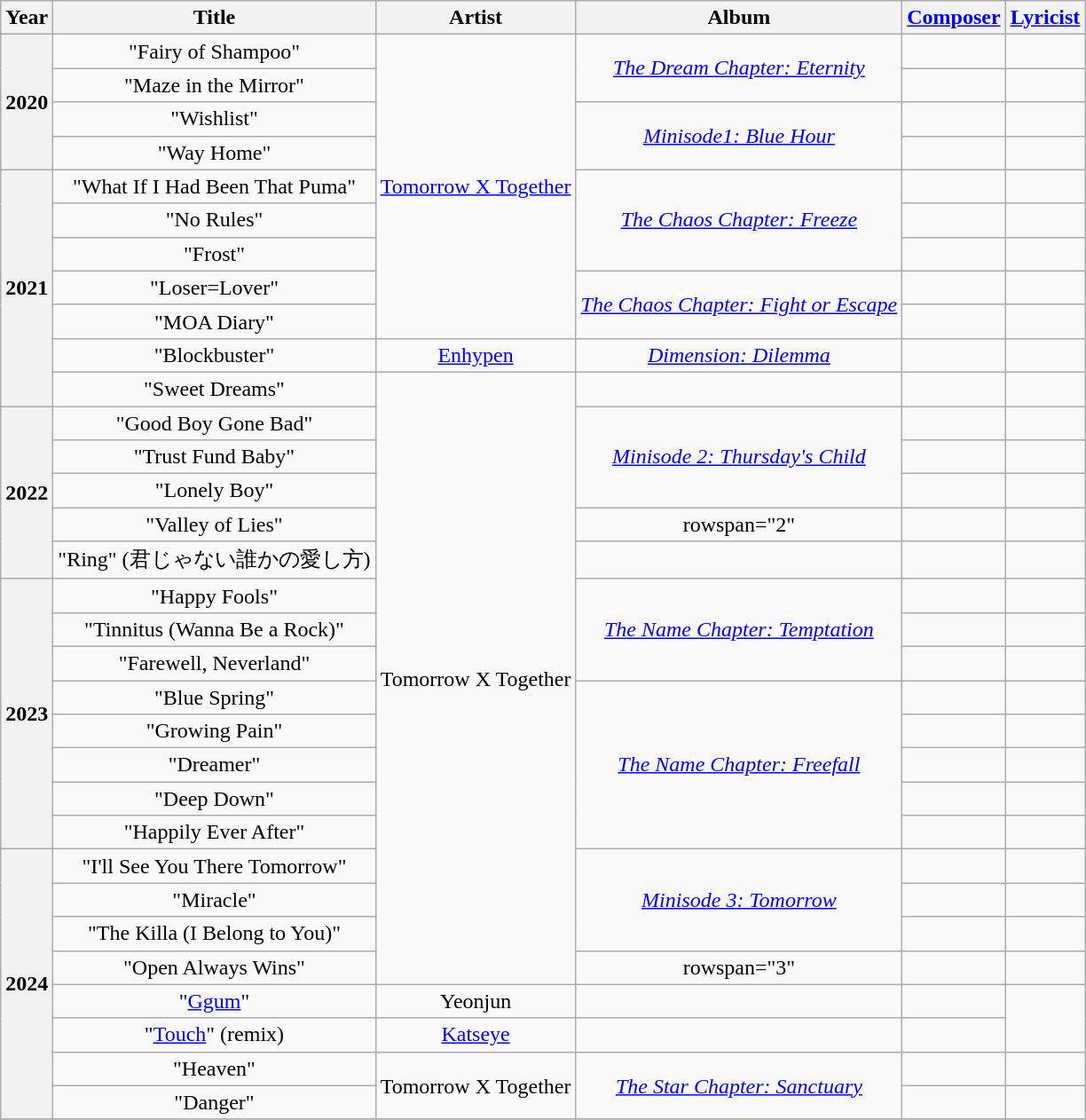<table class="wikitable plainrowheaders" style="text-align:center">
<tr>
<th scope="col">Year</th>
<th scope="col">Title</th>
<th scope="col">Artist</th>
<th scope="col">Album</th>
<th scope="col"><a href='#'>Composer</a></th>
<th scope="col"><a href='#'>Lyricist</a></th>
</tr>
<tr>
<th scope="row" rowspan="4">2020</th>
<td>"Fairy of Shampoo"</td>
<td rowspan="9" style="text-align:center"><a href='#'>Tomorrow X Together</a></td>
<td rowspan="2"><em><a href='#'>The Dream Chapter: Eternity</a></em></td>
<td></td>
<td></td>
</tr>
<tr>
<td>"Maze in the Mirror"</td>
<td></td>
<td></td>
</tr>
<tr>
<td>"Wishlist"</td>
<td rowspan="2"><em><a href='#'>Minisode1: Blue Hour</a></em></td>
<td></td>
<td></td>
</tr>
<tr>
<td>"Way Home"</td>
<td></td>
<td></td>
</tr>
<tr>
<th scope="row" rowspan="7">2021</th>
<td>"What If I Had Been That Puma"</td>
<td rowspan="3"><em><a href='#'>The Chaos Chapter: Freeze</a></em></td>
<td></td>
<td></td>
</tr>
<tr>
<td>"No Rules"</td>
<td></td>
<td></td>
</tr>
<tr>
<td>"Frost"</td>
<td></td>
<td></td>
</tr>
<tr>
<td>"Loser=Lover"</td>
<td rowspan="2"><em><a href='#'>The Chaos Chapter: Fight or Escape</a></em></td>
<td></td>
<td></td>
</tr>
<tr>
<td>"MOA  Diary"</td>
<td></td>
<td></td>
</tr>
<tr>
<td>"Blockbuster"</td>
<td style="text-align:center"><a href='#'>Enhypen</a></td>
<td><em><a href='#'>Dimension: Dilemma</a></em></td>
<td></td>
<td></td>
</tr>
<tr>
<td>"Sweet Dreams"</td>
<td rowspan="18" style="text-align:center">Tomorrow X Together</td>
<td></td>
<td></td>
<td></td>
</tr>
<tr>
<th scope="row" rowspan="5">2022</th>
<td>"Good Boy Gone Bad"</td>
<td rowspan="3"><em><a href='#'>Minisode 2: Thursday's Child</a></em></td>
<td></td>
<td></td>
</tr>
<tr>
<td>"Trust Fund Baby"</td>
<td></td>
<td></td>
</tr>
<tr>
<td>"Lonely Boy"</td>
<td></td>
<td></td>
</tr>
<tr>
<td>"Valley of Lies" </td>
<td>rowspan="2" </td>
<td></td>
<td></td>
</tr>
<tr>
<td>"Ring" (君じゃない誰かの愛し方)</td>
<td></td>
<td></td>
</tr>
<tr>
<th scope="row" rowspan="8">2023</th>
<td>"Happy Fools" </td>
<td rowspan="3"><em><a href='#'>The Name Chapter: Temptation</a></em></td>
<td></td>
<td></td>
</tr>
<tr>
<td>"Tinnitus (Wanna Be a Rock)"</td>
<td></td>
<td></td>
</tr>
<tr>
<td>"Farewell, Neverland"</td>
<td></td>
<td></td>
</tr>
<tr>
<td>"Blue Spring"</td>
<td rowspan="5"><em><a href='#'>The Name Chapter: Freefall</a></em></td>
<td></td>
<td></td>
</tr>
<tr>
<td>"Growing Pain"</td>
<td></td>
<td></td>
</tr>
<tr>
<td>"Dreamer"</td>
<td></td>
<td></td>
</tr>
<tr>
<td>"Deep Down"</td>
<td></td>
<td></td>
</tr>
<tr>
<td>"Happily Ever After"</td>
<td></td>
<td></td>
</tr>
<tr>
<th scope="row" rowspan="8">2024</th>
<td>"I'll See You There Tomorrow"</td>
<td rowspan="3"><em><a href='#'>Minisode 3: Tomorrow</a></em></td>
<td></td>
<td></td>
</tr>
<tr>
<td>"Miracle"</td>
<td></td>
<td></td>
</tr>
<tr>
<td>"The Killa (I Belong to You)"</td>
<td></td>
<td></td>
</tr>
<tr>
<td>"Open Always Wins"</td>
<td>rowspan="3" </td>
<td></td>
<td></td>
</tr>
<tr>
<td>"<a href='#'>Ggum</a>"</td>
<td>Yeonjun</td>
<td></td>
<td></td>
</tr>
<tr>
<td>"<a href='#'>Touch</a>" (remix) </td>
<td><a href='#'>Katseye</a></td>
<td></td>
<td></td>
</tr>
<tr>
<td>"Heaven"</td>
<td rowspan="2">Tomorrow X Together</td>
<td rowspan="2"><em><a href='#'>The Star Chapter: Sanctuary</a></em></td>
<td></td>
<td></td>
</tr>
<tr>
<td>"Danger"</td>
<td></td>
<td></td>
</tr>
<tr>
</tr>
</table>
